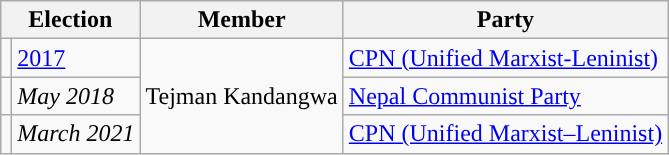<table class="wikitable">
<tr>
<th colspan="2">Election</th>
<th>Member</th>
<th>Party</th>
</tr>
<tr>
<td style="background-color:"></td>
<td><a href='#'>2017</a></td>
<td rowspan="3">Tejman Kandangwa</td>
<td><a href='#'>CPN (Unified Marxist-Leninist)</a></td>
</tr>
<tr>
<td style="background-color:"></td>
<td><em>May 2018</em></td>
<td><a href='#'>Nepal Communist Party</a></td>
</tr>
<tr>
<td style="background-color:"></td>
<td><em>March 2021</em></td>
<td><a href='#'>CPN (Unified Marxist–Leninist)</a></td>
</tr>
</table>
